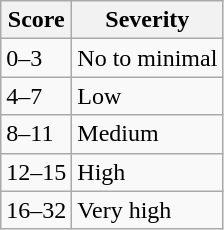<table class="wikitable">
<tr>
<th>Score</th>
<th>Severity</th>
</tr>
<tr>
<td>0–3</td>
<td>No to minimal</td>
</tr>
<tr>
<td>4–7</td>
<td>Low</td>
</tr>
<tr>
<td>8–11</td>
<td>Medium</td>
</tr>
<tr>
<td>12–15</td>
<td>High</td>
</tr>
<tr>
<td>16–32</td>
<td>Very high</td>
</tr>
</table>
